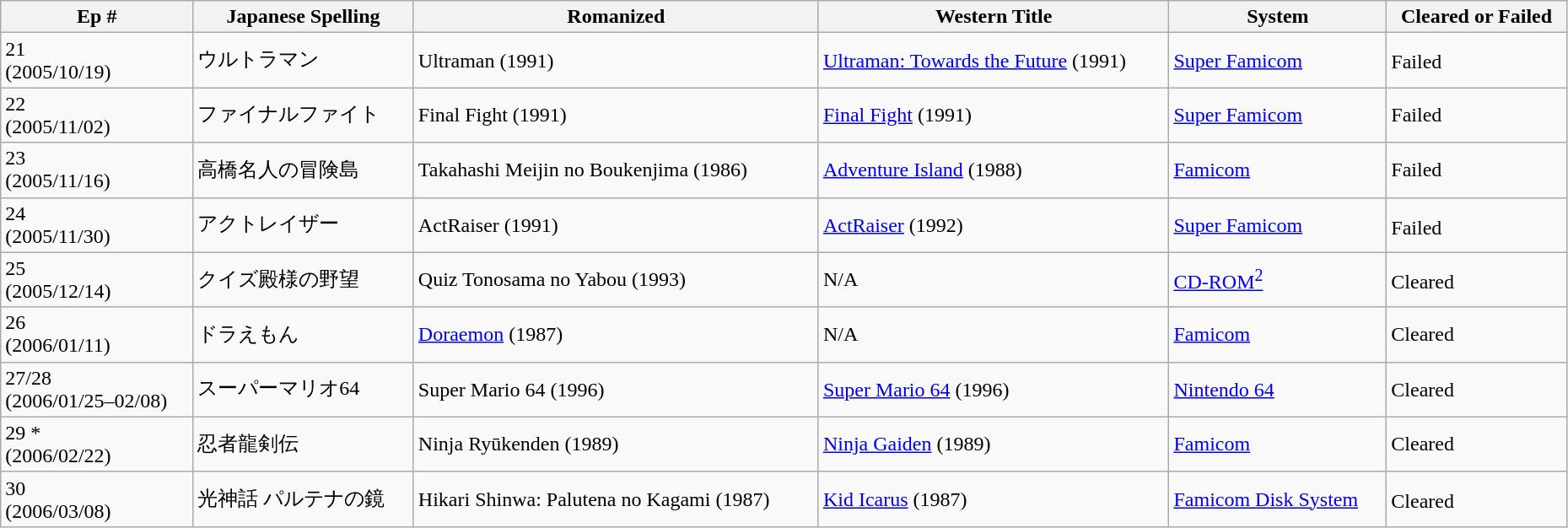<table class="wikitable" style="width:98%;">
<tr>
<th>Ep #</th>
<th>Japanese Spelling</th>
<th>Romanized</th>
<th>Western Title</th>
<th>System</th>
<th>Cleared or Failed</th>
</tr>
<tr>
<td>21<br>(2005/10/19)</td>
<td>ウルトラマン</td>
<td>Ultraman (1991)</td>
<td><a href='#'>Ultraman: Towards the Future</a> (1991)</td>
<td><a href='#'>Super Famicom</a></td>
<td>Failed<sup></sup></td>
</tr>
<tr>
<td>22<br>(2005/11/02)</td>
<td>ファイナルファイト</td>
<td>Final Fight (1991)</td>
<td><a href='#'>Final Fight</a> (1991)</td>
<td><a href='#'>Super Famicom</a></td>
<td>Failed</td>
</tr>
<tr>
<td>23<br>(2005/11/16)</td>
<td>高橋名人の冒険島</td>
<td>Takahashi Meijin no Boukenjima (1986)</td>
<td><a href='#'>Adventure Island</a> (1988)</td>
<td><a href='#'>Famicom</a></td>
<td>Failed</td>
</tr>
<tr>
<td>24<br>(2005/11/30)</td>
<td>アクトレイザー</td>
<td>ActRaiser (1991)</td>
<td><a href='#'>ActRaiser</a> (1992)</td>
<td><a href='#'>Super Famicom</a></td>
<td>Failed<sup></sup></td>
</tr>
<tr>
<td>25<br>(2005/12/14)</td>
<td>クイズ殿様の野望</td>
<td>Quiz Tonosama no Yabou (1993)</td>
<td>N/A</td>
<td><a href='#'>CD-ROM<sup>2</sup></a></td>
<td>Cleared<sup></sup></td>
</tr>
<tr>
<td>26<br>(2006/01/11)</td>
<td>ドラえもん</td>
<td><a href='#'>Doraemon</a> (1987)</td>
<td>N/A</td>
<td><a href='#'>Famicom</a></td>
<td>Cleared</td>
</tr>
<tr>
<td>27/28<br>(2006/01/25–02/08)</td>
<td>スーパーマリオ64</td>
<td>Super Mario 64 (1996)</td>
<td><a href='#'>Super Mario 64</a> (1996)</td>
<td><a href='#'>Nintendo 64</a></td>
<td>Cleared</td>
</tr>
<tr>
<td>29 *<br>(2006/02/22)</td>
<td>忍者龍剣伝</td>
<td>Ninja Ryūkenden (1989)</td>
<td><a href='#'>Ninja Gaiden</a> (1989)</td>
<td><a href='#'>Famicom</a></td>
<td>Cleared</td>
</tr>
<tr>
<td>30<br>(2006/03/08)</td>
<td>光神話 パルテナの鏡</td>
<td>Hikari Shinwa: Palutena no Kagami (1987)</td>
<td><a href='#'>Kid Icarus</a> (1987)</td>
<td><a href='#'>Famicom Disk System</a></td>
<td>Cleared<sup></sup></td>
</tr>
</table>
